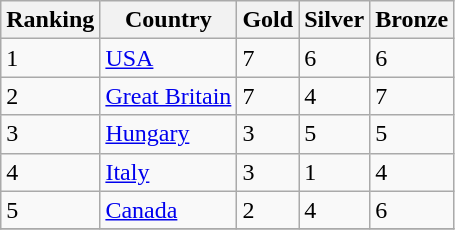<table class="wikitable">
<tr>
<th>Ranking</th>
<th>Country</th>
<th>Gold </th>
<th>Silver </th>
<th>Bronze </th>
</tr>
<tr>
<td>1</td>
<td> <a href='#'>USA</a></td>
<td>7</td>
<td>6</td>
<td>6</td>
</tr>
<tr>
<td>2</td>
<td> <a href='#'>Great Britain</a></td>
<td>7</td>
<td>4</td>
<td>7</td>
</tr>
<tr>
<td>3</td>
<td> <a href='#'>Hungary</a></td>
<td>3</td>
<td>5</td>
<td>5</td>
</tr>
<tr>
<td>4</td>
<td> <a href='#'>Italy</a></td>
<td>3</td>
<td>1</td>
<td>4</td>
</tr>
<tr>
<td>5</td>
<td> <a href='#'>Canada</a></td>
<td>2</td>
<td>4</td>
<td>6</td>
</tr>
<tr>
</tr>
</table>
